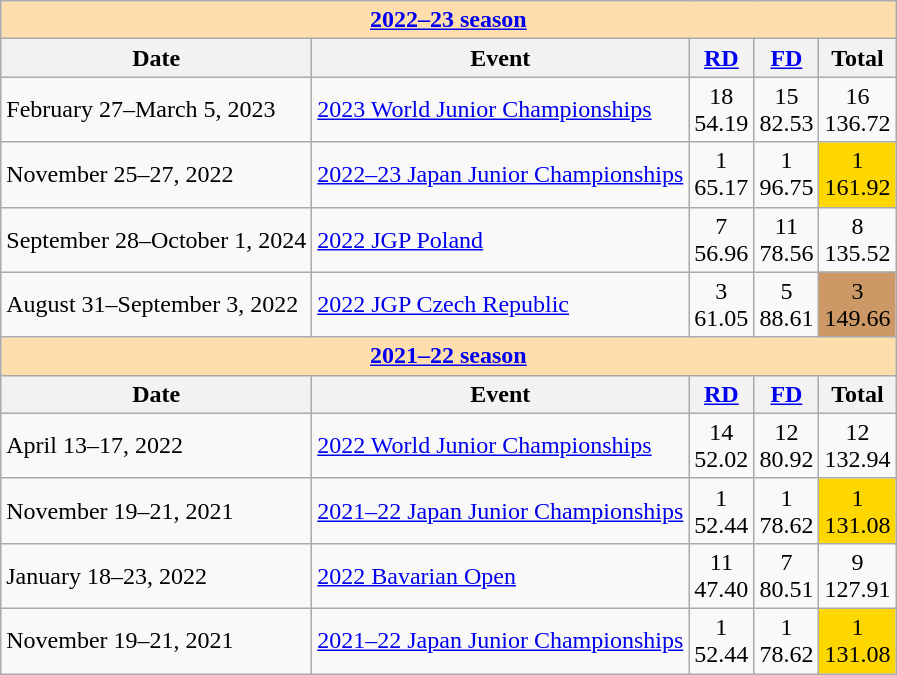<table class="wikitable">
<tr>
<th style="background-color: #ffdead;" colspan=5 align=center><a href='#'><strong>2022–23 season</strong></a></th>
</tr>
<tr>
<th>Date</th>
<th>Event</th>
<th><a href='#'>RD</a></th>
<th><a href='#'>FD</a></th>
<th>Total</th>
</tr>
<tr>
<td>February 27–March 5, 2023</td>
<td><a href='#'>2023 World Junior Championships</a></td>
<td align=center>18 <br> 54.19</td>
<td align=center>15 <br> 82.53</td>
<td align=center>16 <br> 136.72</td>
</tr>
<tr>
<td>November 25–27, 2022</td>
<td><a href='#'>2022–23 Japan Junior Championships</a></td>
<td align=center>1 <br> 65.17</td>
<td align=center>1 <br> 96.75</td>
<td align="center" bgcolor="gold">1 <br> 161.92</td>
</tr>
<tr>
<td>September 28–October 1, 2024</td>
<td><a href='#'>2022 JGP Poland</a></td>
<td align=center>7 <br> 56.96</td>
<td align=center>11 <br> 78.56</td>
<td align=center>8 <br> 135.52</td>
</tr>
<tr>
<td>August 31–September 3, 2022</td>
<td><a href='#'>2022 JGP Czech Republic</a></td>
<td align=center>3 <br> 61.05</td>
<td align=center>5 <br> 88.61</td>
<td align=center bgcolor=cc9966>3 <br> 149.66</td>
</tr>
<tr>
<th style="background-color: #ffdead;" colspan=5 align=center><a href='#'><strong>2021–22 season</strong></a></th>
</tr>
<tr>
<th>Date</th>
<th>Event</th>
<th><a href='#'>RD</a></th>
<th><a href='#'>FD</a></th>
<th>Total</th>
</tr>
<tr>
<td>April 13–17, 2022</td>
<td><a href='#'>2022 World Junior Championships</a></td>
<td align=center>14 <br> 52.02</td>
<td align=center>12 <br> 80.92</td>
<td align=center>12 <br> 132.94</td>
</tr>
<tr>
<td>November 19–21, 2021</td>
<td><a href='#'>2021–22 Japan Junior Championships</a></td>
<td align=center>1 <br> 52.44</td>
<td align=center>1 <br> 78.62</td>
<td align="center" bgcolor="gold">1 <br> 131.08</td>
</tr>
<tr>
<td>January 18–23, 2022</td>
<td><a href='#'>2022 Bavarian Open</a></td>
<td align=center>11 <br> 47.40</td>
<td align=center>7 <br> 80.51</td>
<td align=center>9 <br> 127.91</td>
</tr>
<tr>
<td>November 19–21, 2021</td>
<td><a href='#'>2021–22 Japan Junior Championships</a></td>
<td align=center>1 <br> 52.44</td>
<td align=center>1 <br> 78.62</td>
<td align="center" bgcolor="gold">1 <br> 131.08</td>
</tr>
</table>
